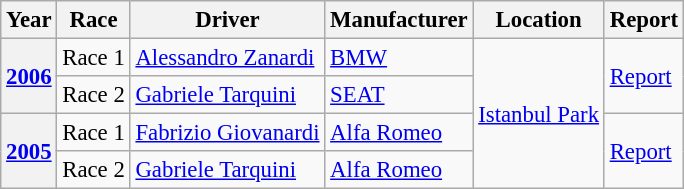<table class="wikitable" style="font-size: 95%;">
<tr>
<th>Year</th>
<th>Race</th>
<th>Driver</th>
<th>Manufacturer</th>
<th>Location</th>
<th>Report</th>
</tr>
<tr>
<th rowspan=2><a href='#'>2006</a></th>
<td>Race 1</td>
<td> <a href='#'>Alessandro Zanardi</a></td>
<td><a href='#'>BMW</a></td>
<td rowspan=4><a href='#'>Istanbul Park</a></td>
<td rowspan=2><a href='#'>Report</a></td>
</tr>
<tr>
<td>Race 2</td>
<td> <a href='#'>Gabriele Tarquini</a></td>
<td><a href='#'>SEAT</a></td>
</tr>
<tr>
<th rowspan=2><a href='#'>2005</a></th>
<td>Race 1</td>
<td> <a href='#'>Fabrizio Giovanardi</a></td>
<td><a href='#'>Alfa Romeo</a></td>
<td rowspan=2><a href='#'>Report</a></td>
</tr>
<tr>
<td>Race 2</td>
<td> <a href='#'>Gabriele Tarquini</a></td>
<td><a href='#'>Alfa Romeo</a></td>
</tr>
</table>
